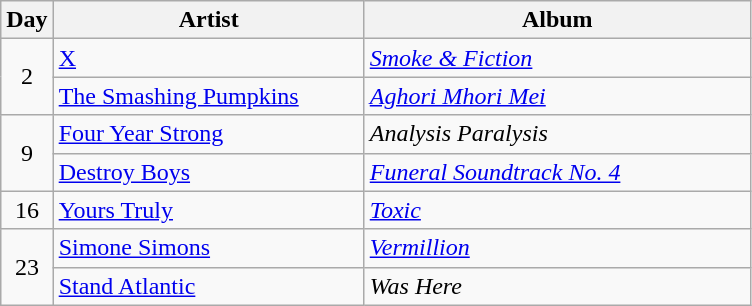<table class="wikitable" id="table_August">
<tr>
<th style="width:20px;">Day</th>
<th style="width:200px;">Artist</th>
<th style="width:250px;">Album</th>
</tr>
<tr>
<td style="text-align:center;" rowspan="2">2</td>
<td><a href='#'>X</a></td>
<td><em><a href='#'>Smoke & Fiction</a></em></td>
</tr>
<tr>
<td><a href='#'>The Smashing Pumpkins</a></td>
<td><em><a href='#'>Aghori Mhori Mei</a></em></td>
</tr>
<tr>
<td style="text-align:center;" rowspan="2">9</td>
<td><a href='#'>Four Year Strong</a></td>
<td><em>Analysis Paralysis</em></td>
</tr>
<tr>
<td><a href='#'>Destroy Boys</a></td>
<td><em><a href='#'>Funeral Soundtrack No. 4</a></em></td>
</tr>
<tr>
<td style="text-align:center;" rowspan="1">16</td>
<td><a href='#'>Yours Truly</a></td>
<td><em><a href='#'>Toxic</a></em></td>
</tr>
<tr>
<td style="text-align:center;" rowspan="2">23</td>
<td><a href='#'>Simone Simons</a></td>
<td><em><a href='#'>Vermillion</a></em></td>
</tr>
<tr>
<td><a href='#'>Stand Atlantic</a></td>
<td><em>Was Here</em></td>
</tr>
</table>
